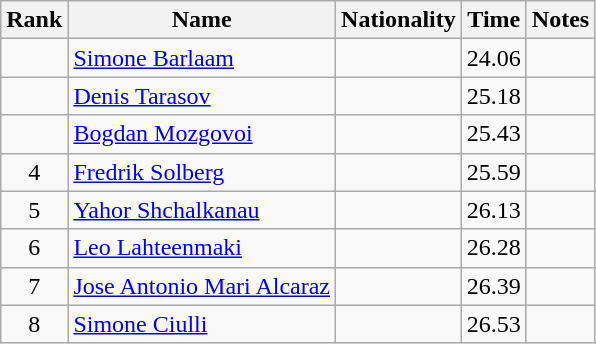<table class="wikitable sortable" style="text-align:center">
<tr>
<th>Rank</th>
<th>Name</th>
<th>Nationality</th>
<th>Time</th>
<th>Notes</th>
</tr>
<tr>
<td></td>
<td align=left><a href='#'>Simone Barlaam</a></td>
<td align=left></td>
<td>24.06</td>
<td></td>
</tr>
<tr>
<td></td>
<td align=left><a href='#'>Denis Tarasov</a></td>
<td align=left></td>
<td>25.18</td>
<td></td>
</tr>
<tr>
<td></td>
<td align=left><a href='#'>Bogdan Mozgovoi</a></td>
<td align=left></td>
<td>25.43</td>
<td></td>
</tr>
<tr>
<td>4</td>
<td align=left><a href='#'>Fredrik Solberg</a></td>
<td align=left></td>
<td>25.59</td>
<td></td>
</tr>
<tr>
<td>5</td>
<td align=left><a href='#'>Yahor Shchalkanau</a></td>
<td align=left></td>
<td>26.13</td>
<td></td>
</tr>
<tr>
<td>6</td>
<td align=left><a href='#'>Leo Lahteenmaki</a></td>
<td align=left></td>
<td>26.28</td>
<td></td>
</tr>
<tr>
<td>7</td>
<td align=left><a href='#'>Jose Antonio Mari Alcaraz</a></td>
<td align=left></td>
<td>26.39</td>
<td></td>
</tr>
<tr>
<td>8</td>
<td align=left><a href='#'>Simone Ciulli</a></td>
<td align=left></td>
<td>26.53</td>
<td></td>
</tr>
</table>
